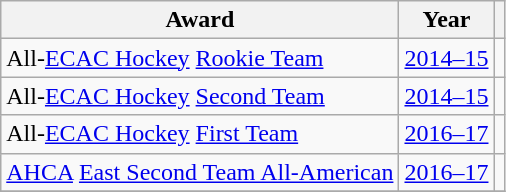<table class="wikitable">
<tr>
<th>Award</th>
<th>Year</th>
<th></th>
</tr>
<tr>
<td>All-<a href='#'>ECAC Hockey</a> <a href='#'>Rookie Team</a></td>
<td><a href='#'>2014–15</a></td>
<td></td>
</tr>
<tr>
<td>All-<a href='#'>ECAC Hockey</a> <a href='#'>Second Team</a></td>
<td><a href='#'>2014–15</a></td>
<td></td>
</tr>
<tr>
<td>All-<a href='#'>ECAC Hockey</a> <a href='#'>First Team</a></td>
<td><a href='#'>2016–17</a></td>
<td></td>
</tr>
<tr>
<td><a href='#'>AHCA</a> <a href='#'>East Second Team All-American</a></td>
<td><a href='#'>2016–17</a></td>
<td></td>
</tr>
<tr>
</tr>
</table>
